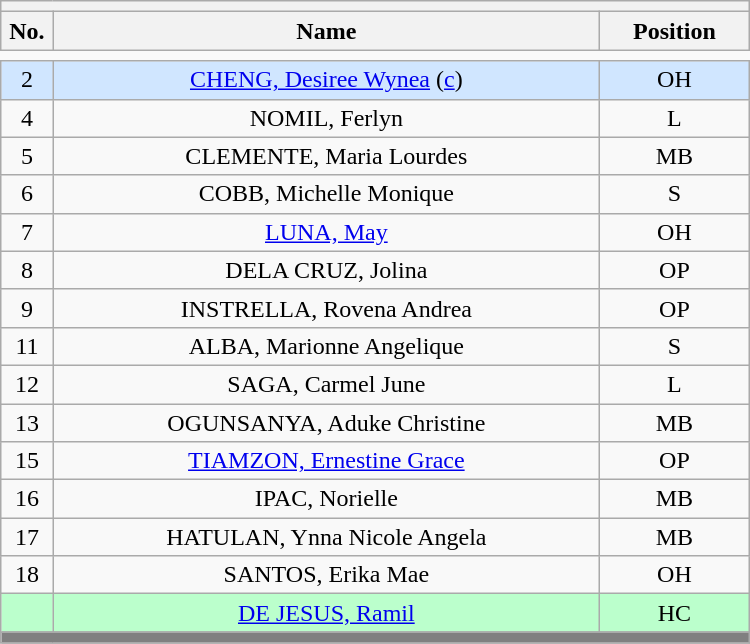<table class='wikitable mw-collapsible mw-collapsed' style="text-align: center; width: 500px; border: none">
<tr>
<th style='text-align: left;' colspan=3></th>
</tr>
<tr>
<th style='width: 7%;'>No.</th>
<th>Name</th>
<th style='width: 20%;'>Position</th>
</tr>
<tr>
<td style='border: none;'></td>
</tr>
<tr style="background:#D0E6FF">
<td>2</td>
<td><a href='#'>CHENG, Desiree Wynea</a> (<a href='#'>c</a>)</td>
<td>OH</td>
</tr>
<tr>
<td>4</td>
<td>NOMIL, Ferlyn</td>
<td>L</td>
</tr>
<tr>
<td>5</td>
<td>CLEMENTE, Maria Lourdes</td>
<td>MB</td>
</tr>
<tr>
<td>6</td>
<td>COBB, Michelle Monique</td>
<td>S</td>
</tr>
<tr>
<td>7</td>
<td><a href='#'>LUNA, May</a></td>
<td>OH</td>
</tr>
<tr>
<td>8</td>
<td>DELA CRUZ, Jolina</td>
<td>OP</td>
</tr>
<tr>
<td>9</td>
<td>INSTRELLA, Rovena Andrea</td>
<td>OP</td>
</tr>
<tr>
<td>11</td>
<td>ALBA, Marionne Angelique</td>
<td>S</td>
</tr>
<tr>
<td>12</td>
<td>SAGA, Carmel June</td>
<td>L</td>
</tr>
<tr>
<td>13</td>
<td>OGUNSANYA, Aduke Christine</td>
<td>MB</td>
</tr>
<tr>
<td>15</td>
<td><a href='#'>TIAMZON, Ernestine Grace</a></td>
<td>OP</td>
</tr>
<tr>
<td>16</td>
<td>IPAC, Norielle</td>
<td>MB</td>
</tr>
<tr>
<td>17</td>
<td>HATULAN, Ynna Nicole Angela</td>
<td>MB</td>
</tr>
<tr>
<td>18</td>
<td>SANTOS, Erika Mae</td>
<td>OH</td>
</tr>
<tr style="background:#BBFFCC">
<td></td>
<td><a href='#'>DE JESUS, Ramil</a></td>
<td>HC</td>
</tr>
<tr>
<th style='background: grey;' colspan=3></th>
</tr>
</table>
